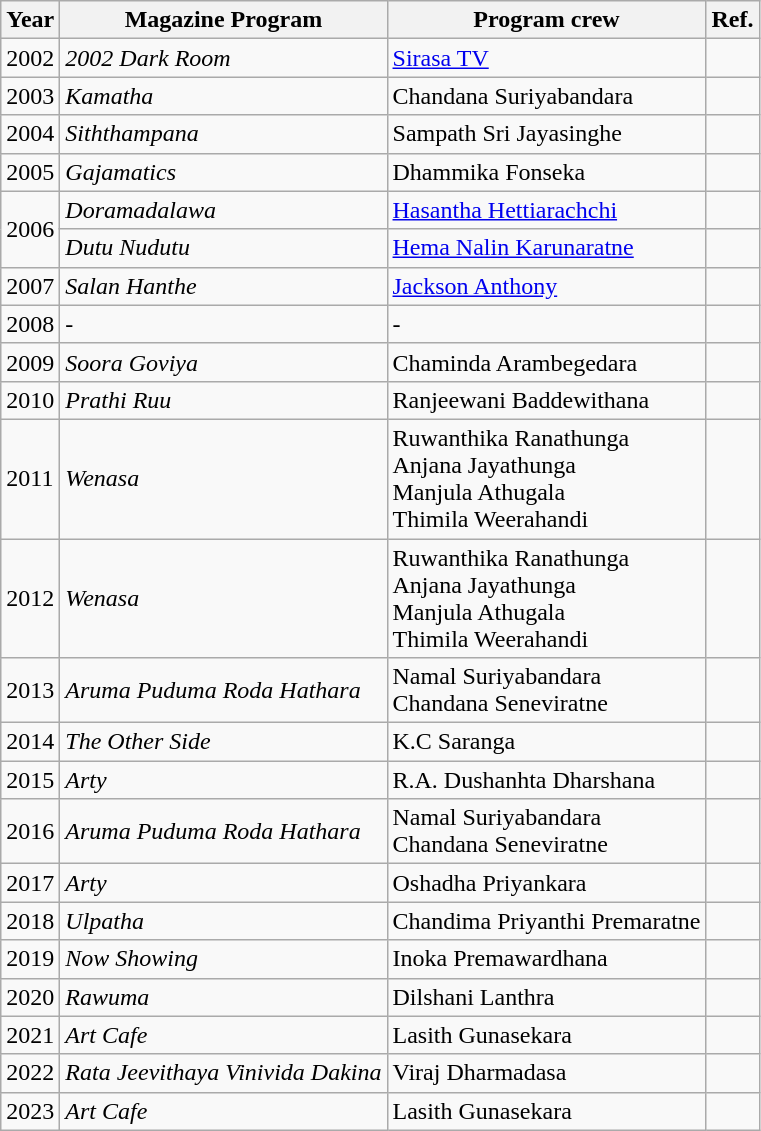<table class="wikitable">
<tr>
<th>Year</th>
<th>Magazine Program</th>
<th>Program crew</th>
<th>Ref.</th>
</tr>
<tr>
<td>2002</td>
<td><em>2002 Dark Room</em></td>
<td><a href='#'>Sirasa TV</a></td>
<td></td>
</tr>
<tr>
<td>2003</td>
<td><em>Kamatha</em></td>
<td>Chandana Suriyabandara</td>
<td></td>
</tr>
<tr>
<td>2004</td>
<td><em>Siththampana</em></td>
<td>Sampath Sri Jayasinghe</td>
<td></td>
</tr>
<tr>
<td>2005</td>
<td><em>Gajamatics</em></td>
<td>Dhammika Fonseka</td>
<td></td>
</tr>
<tr>
<td rowspan="2">2006</td>
<td><em>Doramadalawa</em></td>
<td><a href='#'>Hasantha Hettiarachchi</a></td>
<td></td>
</tr>
<tr>
<td><em>Dutu Nudutu</em></td>
<td><a href='#'>Hema Nalin Karunaratne</a></td>
<td></td>
</tr>
<tr>
<td>2007</td>
<td><em>Salan Hanthe</em></td>
<td><a href='#'>Jackson Anthony</a></td>
<td></td>
</tr>
<tr>
<td>2008</td>
<td>-</td>
<td>-</td>
<td></td>
</tr>
<tr>
<td>2009</td>
<td><em>Soora Goviya</em></td>
<td>Chaminda Arambegedara</td>
<td></td>
</tr>
<tr>
<td>2010</td>
<td><em>Prathi Ruu</em></td>
<td>Ranjeewani Baddewithana</td>
<td></td>
</tr>
<tr>
<td>2011</td>
<td><em>Wenasa</em></td>
<td>Ruwanthika Ranathunga <br> Anjana Jayathunga <br> Manjula Athugala <br> Thimila Weerahandi</td>
<td></td>
</tr>
<tr>
<td>2012</td>
<td><em>Wenasa</em></td>
<td>Ruwanthika Ranathunga <br> Anjana Jayathunga <br> Manjula Athugala <br> Thimila Weerahandi</td>
<td></td>
</tr>
<tr>
<td>2013</td>
<td><em>Aruma Puduma Roda Hathara</em></td>
<td>Namal Suriyabandara <br> Chandana Seneviratne</td>
<td></td>
</tr>
<tr>
<td>2014</td>
<td><em>The Other Side</em></td>
<td>K.C Saranga</td>
<td></td>
</tr>
<tr>
<td>2015</td>
<td><em>Arty</em></td>
<td>R.A. Dushanhta Dharshana</td>
<td></td>
</tr>
<tr>
<td>2016</td>
<td><em>Aruma Puduma Roda Hathara</em></td>
<td>Namal Suriyabandara <br> Chandana Seneviratne</td>
<td></td>
</tr>
<tr>
<td>2017</td>
<td><em>Arty</em></td>
<td>Oshadha Priyankara</td>
<td></td>
</tr>
<tr>
<td>2018</td>
<td><em>Ulpatha</em></td>
<td>Chandima Priyanthi Premaratne</td>
<td></td>
</tr>
<tr>
<td>2019</td>
<td><em>Now Showing</em></td>
<td>Inoka Premawardhana</td>
<td></td>
</tr>
<tr>
<td>2020</td>
<td><em>Rawuma</em></td>
<td>Dilshani Lanthra</td>
<td></td>
</tr>
<tr>
<td>2021</td>
<td><em>Art Cafe</em></td>
<td>Lasith Gunasekara</td>
<td></td>
</tr>
<tr>
<td>2022</td>
<td><em>Rata Jeevithaya Vinivida Dakina</em></td>
<td>Viraj Dharmadasa</td>
<td></td>
</tr>
<tr>
<td>2023</td>
<td><em>Art Cafe</em></td>
<td>Lasith Gunasekara</td>
<td></td>
</tr>
</table>
